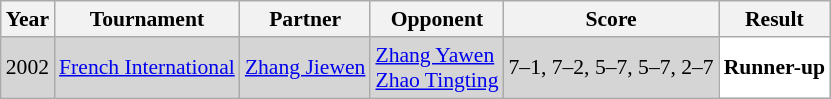<table class="sortable wikitable" style="font-size: 90%;">
<tr>
<th>Year</th>
<th>Tournament</th>
<th>Partner</th>
<th>Opponent</th>
<th>Score</th>
<th>Result</th>
</tr>
<tr style="background:#D5D5D5">
<td align="center">2002</td>
<td align="left"><a href='#'>French International</a></td>
<td align="left"> <a href='#'>Zhang Jiewen</a></td>
<td align="left"> <a href='#'>Zhang Yawen</a> <br>  <a href='#'>Zhao Tingting</a></td>
<td align="left">7–1, 7–2, 5–7, 5–7, 2–7</td>
<td style="text-align:left; background:white"> <strong>Runner-up</strong></td>
</tr>
</table>
